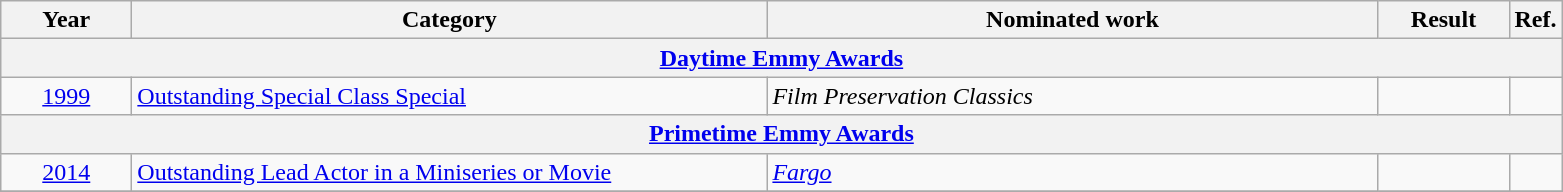<table class=wikitable>
<tr>
<th scope="col" style="width:5em;">Year</th>
<th scope="col" style="width:26em;">Category</th>
<th scope="col" style="width:25em;">Nominated work</th>
<th scope="col" style="width:5em;">Result</th>
<th>Ref.</th>
</tr>
<tr>
<th colspan=5><a href='#'>Daytime Emmy Awards</a></th>
</tr>
<tr>
<td style="text-align:center;"><a href='#'>1999</a></td>
<td><a href='#'>Outstanding Special Class Special</a></td>
<td><em>Film Preservation Classics</em></td>
<td></td>
<td></td>
</tr>
<tr>
<th colspan=5><a href='#'>Primetime Emmy Awards</a></th>
</tr>
<tr>
<td style="text-align:center;"><a href='#'>2014</a></td>
<td><a href='#'>Outstanding Lead Actor in a Miniseries or Movie</a></td>
<td><em><a href='#'>Fargo</a></em></td>
<td></td>
<td></td>
</tr>
<tr>
</tr>
</table>
